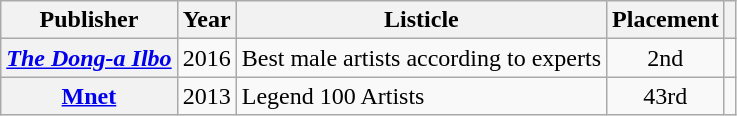<table class="wikitable plainrowheaders sortable" style="text-align:center">
<tr>
<th scope="col">Publisher</th>
<th scope="col">Year</th>
<th scope="col">Listicle</th>
<th scope="col">Placement</th>
<th scope="col" class="unsortable"></th>
</tr>
<tr>
<th scope="row"><em><a href='#'>The Dong-a Ilbo</a></em></th>
<td>2016</td>
<td style="text-align:left;">Best male artists according to experts</td>
<td>2nd</td>
<td></td>
</tr>
<tr>
<th scope="row"><a href='#'>Mnet</a></th>
<td>2013</td>
<td style="text-align:left;">Legend 100 Artists</td>
<td>43rd</td>
<td></td>
</tr>
</table>
